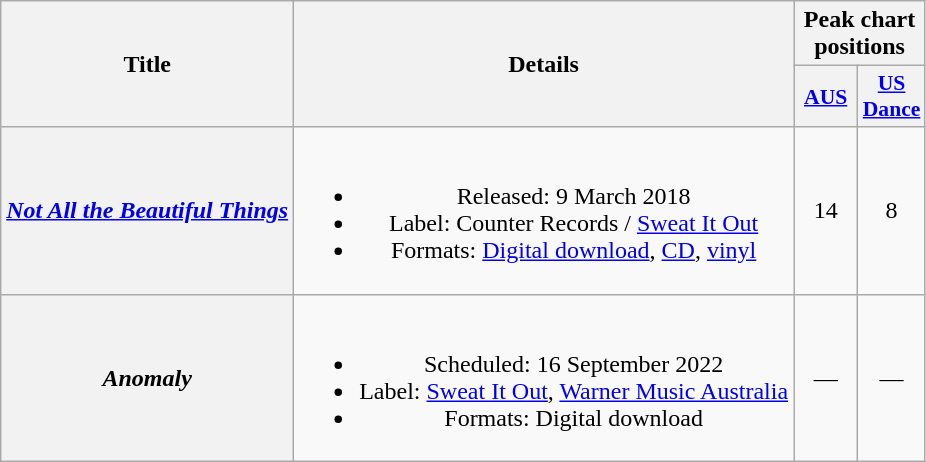<table class="wikitable plainrowheaders" style="text-align:center">
<tr>
<th scope="col" rowspan="2">Title</th>
<th scope="col" rowspan="2">Details</th>
<th scope="col" colspan="2">Peak chart positions</th>
</tr>
<tr>
<th scope="col" style="width:2.5em;font-size:90%;"><a href='#'>AUS</a><br></th>
<th scope="col" style="width:2.5em;font-size:90%;"><a href='#'>US<br>Dance</a><br></th>
</tr>
<tr>
<th scope="row"><em><a href='#'>Not All the Beautiful Things</a></em></th>
<td><br><ul><li>Released: 9 March 2018</li><li>Label: Counter Records / <a href='#'>Sweat It Out</a></li><li>Formats: <a href='#'>Digital download</a>, <a href='#'>CD</a>, <a href='#'>vinyl</a></li></ul></td>
<td>14</td>
<td>8</td>
</tr>
<tr>
<th scope="row"><em>Anomaly</em></th>
<td><br><ul><li>Scheduled: 16 September 2022</li><li>Label: <a href='#'>Sweat It Out</a>, <a href='#'>Warner Music Australia</a></li><li>Formats: Digital download</li></ul></td>
<td>—</td>
<td>—</td>
</tr>
</table>
